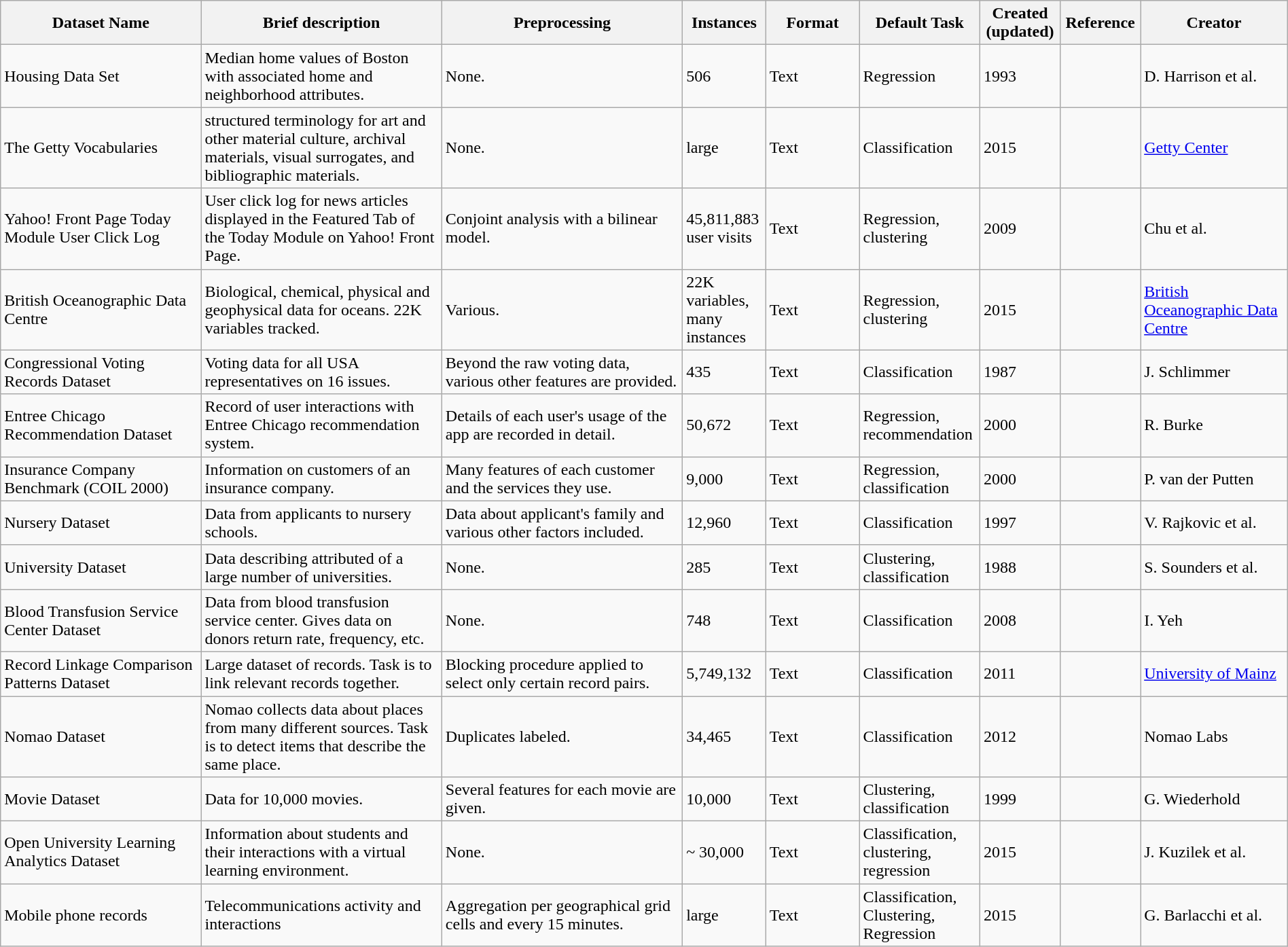<table style="width: 100%" class="wikitable sortable">
<tr>
<th scope="col" style="width: 15%;">Dataset Name</th>
<th scope="col" style="width: 18%;">Brief description</th>
<th scope="col" style="width: 18%;">Preprocessing</th>
<th scope="col" style="width: 6%;">Instances</th>
<th scope="col" style="width: 7%;">Format</th>
<th scope="col" style="width: 7%;">Default Task</th>
<th scope="col" style="width: 6%;">Created (updated)</th>
<th scope="col" style="width: 6%;">Reference</th>
<th scope="col" style="width: 11%;">Creator</th>
</tr>
<tr>
<td>Housing Data Set</td>
<td>Median home values of Boston with associated home and neighborhood attributes.</td>
<td>None.</td>
<td>506</td>
<td>Text</td>
<td>Regression</td>
<td>1993</td>
<td></td>
<td>D. Harrison et al.</td>
</tr>
<tr>
<td>The Getty Vocabularies</td>
<td>structured terminology for art and other material culture, archival materials, visual surrogates, and bibliographic materials.</td>
<td>None.</td>
<td>large</td>
<td>Text</td>
<td>Classification</td>
<td>2015</td>
<td></td>
<td><a href='#'>Getty Center</a></td>
</tr>
<tr>
<td>Yahoo! Front Page Today Module User Click Log</td>
<td>User click log for news articles displayed in the Featured Tab of the Today Module on Yahoo! Front Page.</td>
<td>Conjoint analysis with a bilinear model.</td>
<td>45,811,883 user visits</td>
<td>Text</td>
<td>Regression, clustering</td>
<td>2009</td>
<td></td>
<td>Chu et al.</td>
</tr>
<tr>
<td>British Oceanographic Data Centre</td>
<td>Biological, chemical, physical and geophysical data for oceans. 22K variables tracked.</td>
<td>Various.</td>
<td>22K variables, many instances</td>
<td>Text</td>
<td>Regression, clustering</td>
<td>2015</td>
<td></td>
<td><a href='#'>British Oceanographic Data Centre</a></td>
</tr>
<tr>
<td>Congressional Voting Records Dataset</td>
<td>Voting data for all USA representatives on 16 issues.</td>
<td>Beyond the raw voting data, various other features are provided.</td>
<td>435</td>
<td>Text</td>
<td>Classification</td>
<td>1987</td>
<td></td>
<td>J. Schlimmer</td>
</tr>
<tr>
<td>Entree Chicago Recommendation Dataset</td>
<td>Record of user interactions with Entree Chicago recommendation system.</td>
<td>Details of each user's usage of the app are recorded in detail.</td>
<td>50,672</td>
<td>Text</td>
<td>Regression, recommendation</td>
<td>2000</td>
<td></td>
<td>R. Burke</td>
</tr>
<tr>
<td>Insurance Company Benchmark (COIL 2000)</td>
<td>Information on customers of an insurance company.</td>
<td>Many features of each customer and the services they use.</td>
<td>9,000</td>
<td>Text</td>
<td>Regression, classification</td>
<td>2000</td>
<td></td>
<td>P. van der Putten</td>
</tr>
<tr>
<td>Nursery Dataset</td>
<td>Data from applicants to nursery schools.</td>
<td>Data about applicant's family and various other factors included.</td>
<td>12,960</td>
<td>Text</td>
<td>Classification</td>
<td>1997</td>
<td></td>
<td>V. Rajkovic et al.</td>
</tr>
<tr>
<td>University Dataset</td>
<td>Data describing attributed of a large number of universities.</td>
<td>None.</td>
<td>285</td>
<td>Text</td>
<td>Clustering, classification</td>
<td>1988</td>
<td></td>
<td>S. Sounders et al.</td>
</tr>
<tr>
<td>Blood Transfusion Service Center Dataset</td>
<td>Data from blood transfusion service center. Gives data on donors return rate, frequency, etc.</td>
<td>None.</td>
<td>748</td>
<td>Text</td>
<td>Classification</td>
<td>2008</td>
<td></td>
<td>I. Yeh</td>
</tr>
<tr>
<td>Record Linkage Comparison Patterns Dataset</td>
<td>Large dataset of records. Task is to link relevant records together.</td>
<td>Blocking procedure applied to select only certain record pairs.</td>
<td>5,749,132</td>
<td>Text</td>
<td>Classification</td>
<td>2011</td>
<td></td>
<td><a href='#'>University of Mainz</a></td>
</tr>
<tr>
<td>Nomao Dataset</td>
<td>Nomao collects data about places from many different sources. Task is to detect items that describe the same place.</td>
<td>Duplicates labeled.</td>
<td>34,465</td>
<td>Text</td>
<td>Classification</td>
<td>2012</td>
<td></td>
<td>Nomao Labs</td>
</tr>
<tr>
<td>Movie Dataset</td>
<td>Data for 10,000 movies.</td>
<td>Several features for each movie are given.</td>
<td>10,000</td>
<td>Text</td>
<td>Clustering, classification</td>
<td>1999</td>
<td></td>
<td>G. Wiederhold</td>
</tr>
<tr>
<td>Open University Learning Analytics Dataset</td>
<td>Information about students and their interactions with a virtual learning environment.</td>
<td>None.</td>
<td>~ 30,000</td>
<td>Text</td>
<td>Classification, clustering, regression</td>
<td>2015</td>
<td></td>
<td>J. Kuzilek et al.</td>
</tr>
<tr>
<td>Mobile phone records</td>
<td>Telecommunications activity and interactions</td>
<td>Aggregation per geographical grid cells and every 15 minutes.</td>
<td>large</td>
<td>Text</td>
<td>Classification, Clustering, Regression</td>
<td>2015</td>
<td></td>
<td>G. Barlacchi et al.</td>
</tr>
</table>
